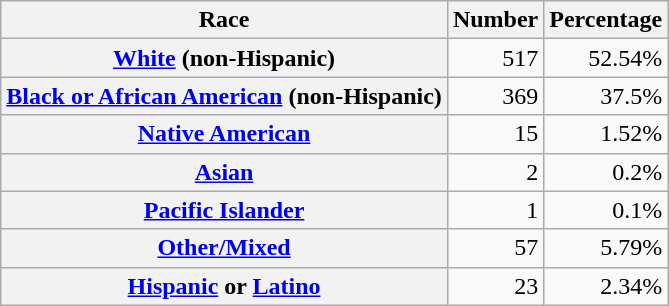<table class="wikitable" style="text-align:right">
<tr>
<th scope="col">Race</th>
<th scope="col">Number</th>
<th scope="col">Percentage</th>
</tr>
<tr>
<th scope="row"><a href='#'>White</a> (non-Hispanic)</th>
<td>517</td>
<td>52.54%</td>
</tr>
<tr>
<th scope="row"><a href='#'>Black or African American</a> (non-Hispanic)</th>
<td>369</td>
<td>37.5%</td>
</tr>
<tr>
<th scope="row"><a href='#'>Native American</a></th>
<td>15</td>
<td>1.52%</td>
</tr>
<tr>
<th scope="row"><a href='#'>Asian</a></th>
<td>2</td>
<td>0.2%</td>
</tr>
<tr>
<th scope="row"><a href='#'>Pacific Islander</a></th>
<td>1</td>
<td>0.1%</td>
</tr>
<tr>
<th scope="row"><a href='#'>Other/Mixed</a></th>
<td>57</td>
<td>5.79%</td>
</tr>
<tr>
<th scope="row"><a href='#'>Hispanic</a> or <a href='#'>Latino</a></th>
<td>23</td>
<td>2.34%</td>
</tr>
</table>
